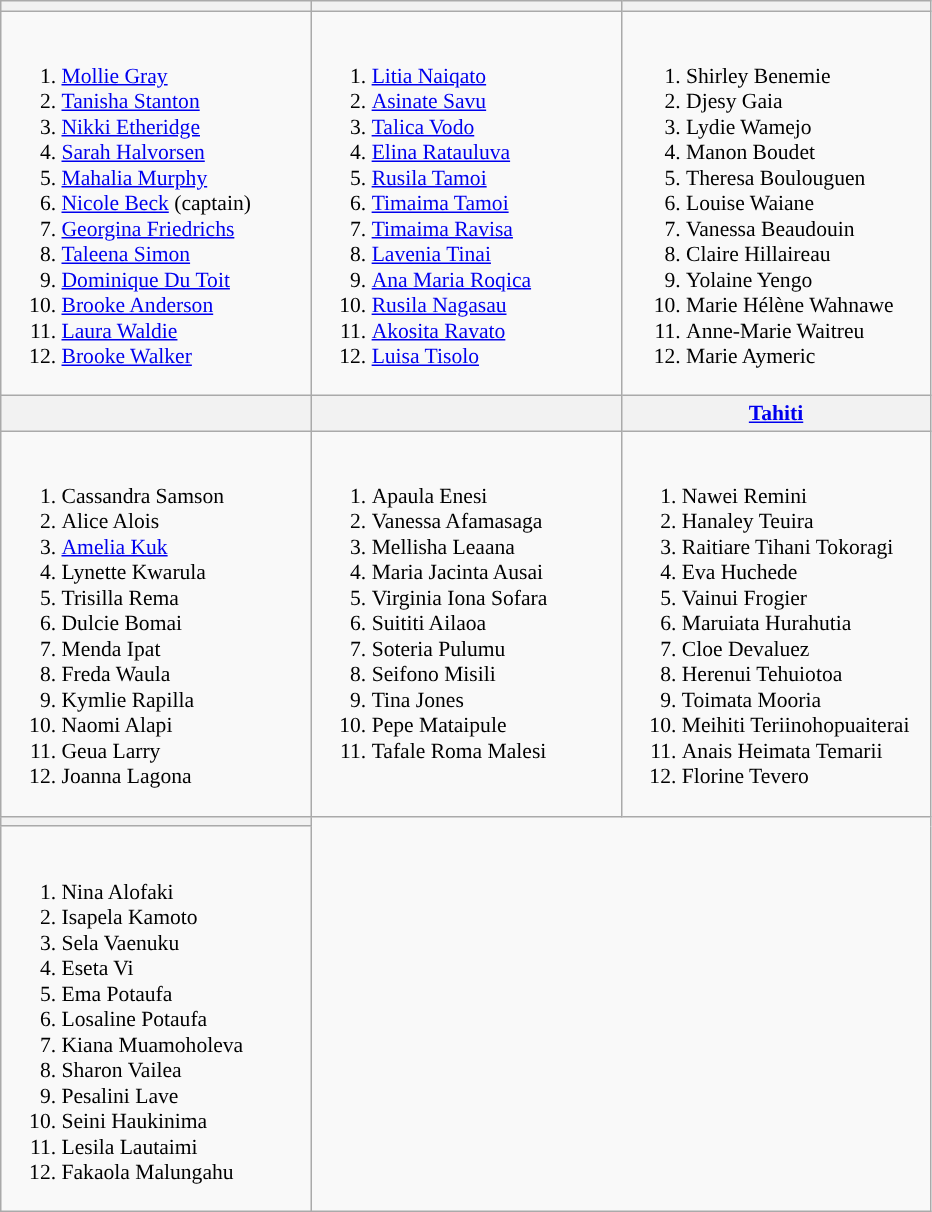<table class="wikitable" style="font-size:90%;">
<tr>
<th style="width:200px;"></th>
<th style="width:200px;"></th>
<th style="width:200px;"></th>
</tr>
<tr>
<td style="vertical-align:top; padding-left:0;"><br><ol><li><a href='#'>Mollie Gray</a></li><li><a href='#'>Tanisha Stanton</a></li><li><a href='#'>Nikki Etheridge</a></li><li><a href='#'>Sarah Halvorsen</a></li><li><a href='#'>Mahalia Murphy</a></li><li><a href='#'>Nicole Beck</a> (captain)</li><li><a href='#'>Georgina Friedrichs</a></li><li><a href='#'>Taleena Simon</a></li><li><a href='#'>Dominique Du Toit</a></li><li><a href='#'>Brooke Anderson</a></li><li><a href='#'>Laura Waldie</a></li><li><a href='#'>Brooke Walker</a></li></ol></td>
<td style="vertical-align:top; padding-left:0;"><br><ol><li><a href='#'>Litia Naiqato</a></li><li><a href='#'>Asinate Savu</a></li><li><a href='#'>Talica Vodo</a></li><li><a href='#'>Elina Ratauluva</a></li><li><a href='#'>Rusila Tamoi</a></li><li><a href='#'>Timaima Tamoi</a></li><li><a href='#'>Timaima Ravisa</a></li><li><a href='#'>Lavenia Tinai</a></li><li><a href='#'>Ana Maria Roqica</a></li><li><a href='#'>Rusila Nagasau</a></li><li><a href='#'>Akosita Ravato</a></li><li><a href='#'>Luisa Tisolo</a></li></ol></td>
<td style="vertical-align:top;"><br><ol><li>Shirley Benemie</li><li>Djesy Gaia</li><li>Lydie Wamejo</li><li>Manon Boudet</li><li>Theresa Boulouguen</li><li>Louise Waiane</li><li>Vanessa Beaudouin</li><li>Claire Hillaireau</li><li>Yolaine Yengo</li><li>Marie Hélène Wahnawe</li><li>Anne-Marie Waitreu</li><li>Marie Aymeric</li></ol></td>
</tr>
<tr>
<th></th>
<th></th>
<th> <a href='#'>Tahiti</a></th>
</tr>
<tr>
<td style="vertical-align:top; padding-left:0;"><br><ol><li>Cassandra Samson</li><li>Alice Alois</li><li><a href='#'>Amelia Kuk</a></li><li>Lynette Kwarula</li><li>Trisilla Rema</li><li>Dulcie Bomai</li><li>Menda Ipat</li><li>Freda Waula</li><li>Kymlie Rapilla</li><li>Naomi Alapi</li><li>Geua Larry</li><li>Joanna Lagona</li></ol></td>
<td style="vertical-align:top; padding-left:0;"><br><ol><li>Apaula Enesi</li><li>Vanessa Afamasaga</li><li>Mellisha Leaana</li><li>Maria Jacinta Ausai</li><li>Virginia Iona Sofara</li><li>Suititi Ailaoa</li><li>Soteria Pulumu</li><li>Seifono Misili</li><li>Tina Jones</li><li>Pepe Mataipule</li><li>Tafale Roma Malesi</li></ol></td>
<td style="vertical-align:top; padding-left:0;"><br><ol><li>Nawei Remini</li><li>Hanaley Teuira</li><li>Raitiare Tihani Tokoragi</li><li>Eva Huchede</li><li>Vainui Frogier</li><li>Maruiata Hurahutia</li><li>Cloe Devaluez </li><li>Herenui Tehuiotoa</li><li>Toimata Mooria</li><li>Meihiti Teriinohopuaiterai</li><li>Anais Heimata Temarii</li><li>Florine Tevero</li></ol></td>
</tr>
<tr>
<th></th>
</tr>
<tr>
<td style="vertical-align:top; padding-left:0;"><br><ol><li>Nina Alofaki</li><li>Isapela Kamoto</li><li>Sela Vaenuku</li><li>Eseta Vi</li><li>Ema Potaufa</li><li>Losaline Potaufa</li><li>Kiana Muamoholeva</li><li>Sharon Vailea</li><li>Pesalini Lave</li><li>Seini Haukinima</li><li>Lesila Lautaimi</li><li>Fakaola Malungahu</li></ol></td>
</tr>
</table>
